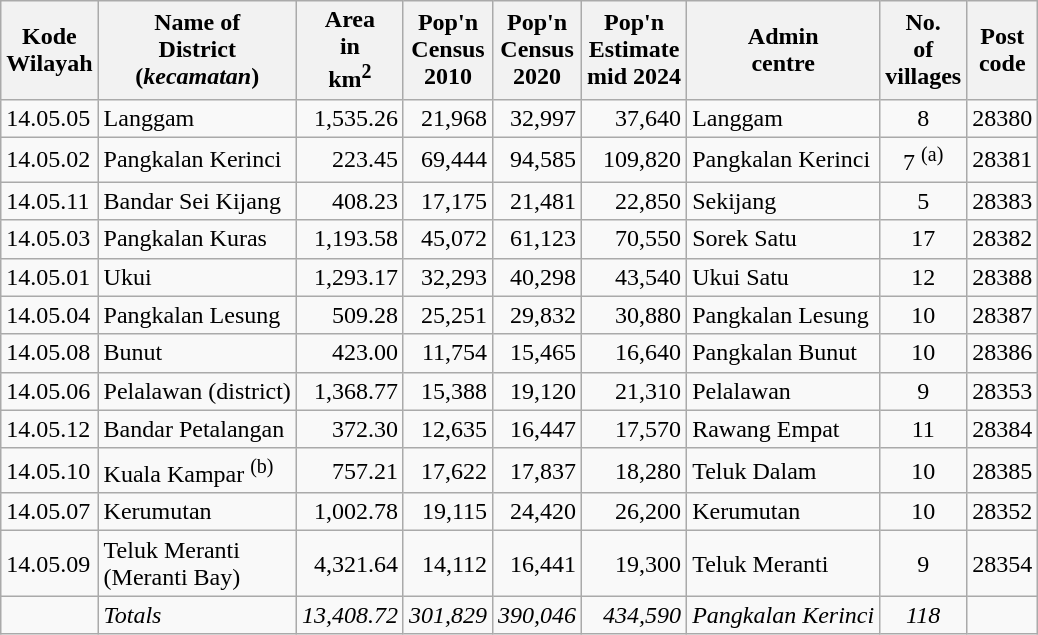<table class="sortable wikitable">
<tr>
<th>Kode <br>Wilayah</th>
<th>Name of<br>District<br>(<em>kecamatan</em>)</th>
<th>Area <br>in<br>km<sup>2</sup></th>
<th>Pop'n<br>Census<br>2010</th>
<th>Pop'n<br>Census<br>2020</th>
<th>Pop'n<br>Estimate<br>mid 2024</th>
<th>Admin <br> centre</th>
<th>No.<br>of<br>villages</th>
<th>Post<br>code</th>
</tr>
<tr>
<td>14.05.05</td>
<td>Langgam</td>
<td align="right">1,535.26</td>
<td align="right">21,968</td>
<td align="right">32,997</td>
<td align="right">37,640</td>
<td>Langgam</td>
<td align="center">8</td>
<td>28380</td>
</tr>
<tr>
<td>14.05.02</td>
<td>Pangkalan Kerinci</td>
<td align="right">223.45</td>
<td align="right">69,444</td>
<td align="right">94,585</td>
<td align="right">109,820</td>
<td>Pangkalan Kerinci</td>
<td align="center">7 <sup>(a)</sup></td>
<td>28381</td>
</tr>
<tr>
<td>14.05.11</td>
<td>Bandar Sei Kijang</td>
<td align="right">408.23</td>
<td align="right">17,175</td>
<td align="right">21,481</td>
<td align="right">22,850</td>
<td>Sekijang</td>
<td align="center">5</td>
<td>28383</td>
</tr>
<tr>
<td>14.05.03</td>
<td>Pangkalan Kuras</td>
<td align="right">1,193.58</td>
<td align="right">45,072</td>
<td align="right">61,123</td>
<td align="right">70,550</td>
<td>Sorek Satu</td>
<td align="center">17</td>
<td>28382</td>
</tr>
<tr>
<td>14.05.01</td>
<td>Ukui</td>
<td align="right">1,293.17</td>
<td align="right">32,293</td>
<td align="right">40,298</td>
<td align="right">43,540</td>
<td>Ukui Satu</td>
<td align="center">12</td>
<td>28388</td>
</tr>
<tr>
<td>14.05.04</td>
<td>Pangkalan Lesung</td>
<td align="right">509.28</td>
<td align="right">25,251</td>
<td align="right">29,832</td>
<td align="right">30,880</td>
<td>Pangkalan Lesung</td>
<td align="center">10</td>
<td>28387</td>
</tr>
<tr>
<td>14.05.08</td>
<td>Bunut</td>
<td align="right">423.00</td>
<td align="right">11,754</td>
<td align="right">15,465</td>
<td align="right">16,640</td>
<td>Pangkalan Bunut</td>
<td align="center">10</td>
<td>28386</td>
</tr>
<tr>
<td>14.05.06</td>
<td>Pelalawan (district)</td>
<td align="right">1,368.77</td>
<td align="right">15,388</td>
<td align="right">19,120</td>
<td align="right">21,310</td>
<td>Pelalawan</td>
<td align="center">9</td>
<td>28353</td>
</tr>
<tr>
<td>14.05.12</td>
<td>Bandar Petalangan</td>
<td align="right">372.30</td>
<td align="right">12,635</td>
<td align="right">16,447</td>
<td align="right">17,570</td>
<td>Rawang Empat</td>
<td align="center">11</td>
<td>28384</td>
</tr>
<tr>
<td>14.05.10</td>
<td>Kuala Kampar <sup>(b)</sup></td>
<td align="right">757.21</td>
<td align="right">17,622</td>
<td align="right">17,837</td>
<td align="right">18,280</td>
<td>Teluk Dalam</td>
<td align="center">10</td>
<td>28385</td>
</tr>
<tr>
<td>14.05.07</td>
<td>Kerumutan</td>
<td align="right">1,002.78</td>
<td align="right">19,115</td>
<td align="right">24,420</td>
<td align="right">26,200</td>
<td>Kerumutan</td>
<td align="center">10</td>
<td>28352</td>
</tr>
<tr>
<td>14.05.09</td>
<td>Teluk Meranti <br> (Meranti Bay)</td>
<td align="right">4,321.64</td>
<td align="right">14,112</td>
<td align="right">16,441</td>
<td align="right">19,300</td>
<td>Teluk Meranti</td>
<td align="center">9</td>
<td>28354</td>
</tr>
<tr>
<td></td>
<td><em>Totals</em></td>
<td align="right"><em>13,408.72</em></td>
<td align="right"><em>301,829</em></td>
<td align="right"><em>390,046</em></td>
<td align="right"><em>434,590</em></td>
<td><em>Pangkalan Kerinci</em></td>
<td align="center"><em>118</em></td>
<td></td>
</tr>
</table>
